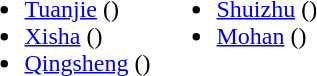<table>
<tr>
<td valign="top"><br><ul><li><a href='#'>Tuanjie</a> ()</li><li><a href='#'>Xisha</a> ()</li><li><a href='#'>Qingsheng</a> ()</li></ul></td>
<td valign="top"><br><ul><li><a href='#'>Shuizhu</a> ()</li><li><a href='#'>Mohan</a> ()</li></ul></td>
</tr>
</table>
